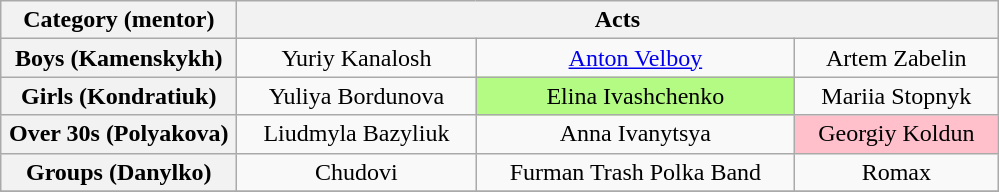<table class="wikitable" style="text-align:center">
<tr>
<th spope="col" width="150">Category (mentor)</th>
<th scope="col" colspan="4" width="500">Acts</th>
</tr>
<tr>
<th scope="row">Boys (Kamenskykh)</th>
<td>Yuriy Kanalosh</td>
<td><a href='#'>Anton Velboy</a></td>
<td>Artem Zabelin</td>
</tr>
<tr>
<th scope="row">Girls (Kondratiuk)</th>
<td>Yuliya Bordunova</td>
<td bgcolor="#B4FB84">Elina Ivashchenko</td>
<td>Mariia Stopnyk</td>
</tr>
<tr>
<th scope="row">Over 30s (Polyakova)</th>
<td>Liudmyla Bazyliuk</td>
<td>Anna Ivanytsya</td>
<td bgcolor="pink">Georgiy Koldun</td>
</tr>
<tr>
<th scope="row">Groups (Danylko)</th>
<td>Chudovi</td>
<td>Furman Trash Polka Band</td>
<td>Romax</td>
</tr>
<tr>
</tr>
</table>
